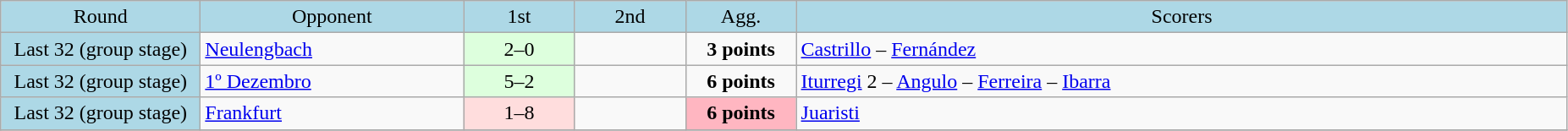<table class="wikitable" style="text-align:center">
<tr bgcolor=lightblue>
<td width=150px>Round</td>
<td width=200px>Opponent</td>
<td width=80px>1st</td>
<td width=80px>2nd</td>
<td width=80px>Agg.</td>
<td width=600px>Scorers</td>
</tr>
<tr>
<td bgcolor=lightblue>Last 32 (group stage)</td>
<td align=left> <a href='#'>Neulengbach</a></td>
<td bgcolor="#ddffdd">2–0</td>
<td></td>
<td><strong>3 points</strong></td>
<td align=left><a href='#'>Castrillo</a> – <a href='#'>Fernández</a></td>
</tr>
<tr>
<td bgcolor=lightblue>Last 32 (group stage)</td>
<td align=left> <a href='#'>1º Dezembro</a></td>
<td bgcolor="#ddffdd">5–2</td>
<td></td>
<td><strong>6 points</strong></td>
<td align=left><a href='#'>Iturregi</a> 2 – <a href='#'>Angulo</a> – <a href='#'>Ferreira</a> – <a href='#'>Ibarra</a></td>
</tr>
<tr>
<td bgcolor=lightblue>Last 32 (group stage)</td>
<td align=left> <a href='#'>Frankfurt</a></td>
<td bgcolor="#ffdddd">1–8</td>
<td></td>
<td bgcolor=lightpink><strong>6 points</strong></td>
<td align=left><a href='#'>Juaristi</a></td>
</tr>
<tr>
</tr>
</table>
